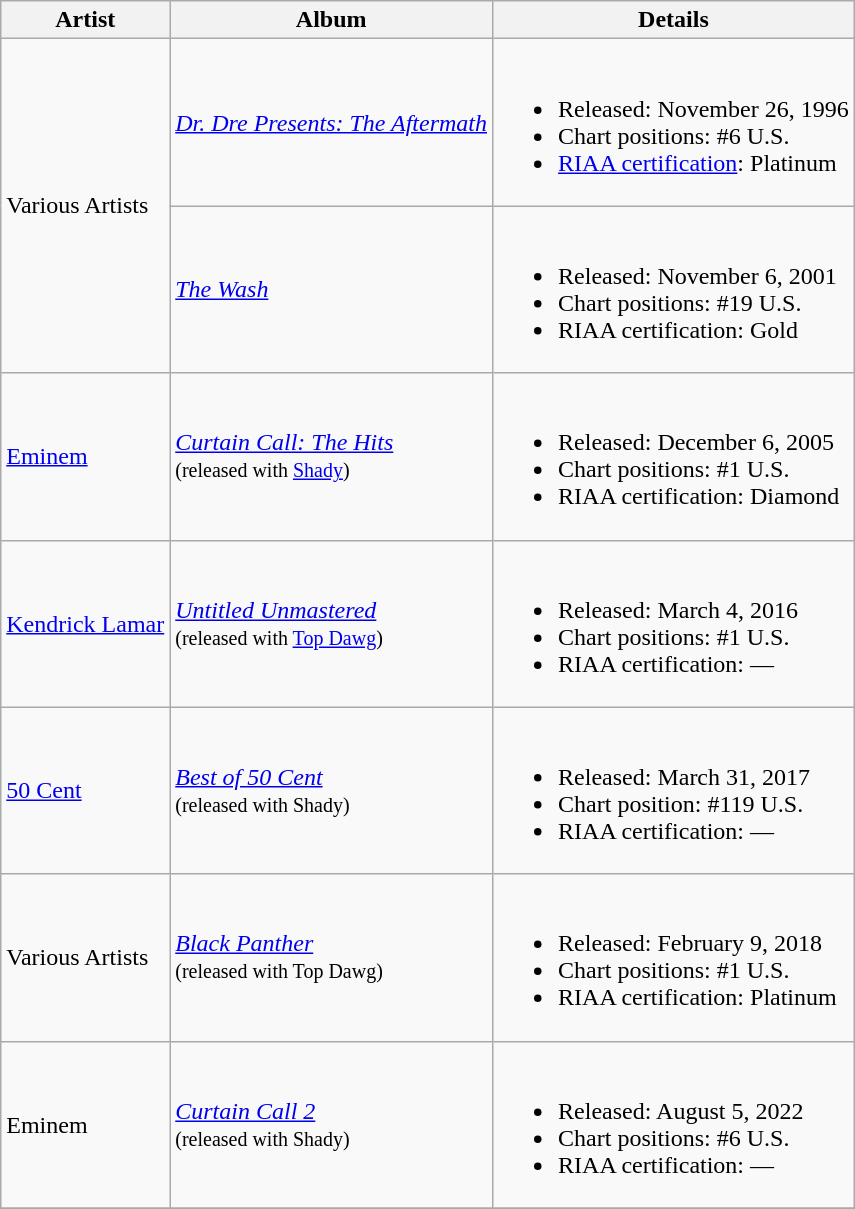<table class="wikitable sortable">
<tr>
<th>Artist</th>
<th>Album</th>
<th class="unsortable">Details</th>
</tr>
<tr>
<td rowspan="2">Various Artists</td>
<td><em><a href='#'>Dr. Dre Presents: The Aftermath</a></em></td>
<td><br><ul><li>Released: November 26, 1996</li><li>Chart positions: #6 U.S.</li><li><a href='#'>RIAA certification</a>: Platinum</li></ul></td>
</tr>
<tr>
<td><em><a href='#'>The Wash</a></em></td>
<td><br><ul><li>Released: November 6, 2001</li><li>Chart positions: #19 U.S.</li><li>RIAA certification: Gold</li></ul></td>
</tr>
<tr>
<td><a href='#'>Eminem</a></td>
<td><em><a href='#'>Curtain Call: The Hits</a></em> <br><small>(released with <a href='#'>Shady</a>)</small></td>
<td><br><ul><li>Released: December 6, 2005</li><li>Chart positions: #1 U.S.</li><li>RIAA certification: Diamond</li></ul></td>
</tr>
<tr>
<td><a href='#'>Kendrick Lamar</a></td>
<td><em><a href='#'>Untitled Unmastered</a></em> <br><small>(released with <a href='#'>Top Dawg</a>)</small></td>
<td><br><ul><li>Released: March 4, 2016</li><li>Chart positions: #1 U.S.</li><li>RIAA certification: —</li></ul></td>
</tr>
<tr>
<td><a href='#'>50 Cent</a></td>
<td><em><a href='#'>Best of 50 Cent</a></em><br><small>(released with Shady)</small></td>
<td><br><ul><li>Released: March 31, 2017</li><li>Chart position: #119 U.S.</li><li>RIAA certification: —</li></ul></td>
</tr>
<tr>
<td>Various Artists</td>
<td><em><a href='#'>Black Panther</a></em> <br><small>(released with Top Dawg)</small></td>
<td><br><ul><li>Released: February 9, 2018</li><li>Chart positions: #1 U.S.</li><li>RIAA certification: Platinum</li></ul></td>
</tr>
<tr>
<td>Eminem</td>
<td><em><a href='#'>Curtain Call 2</a></em> <br><small>(released with Shady)</small></td>
<td><br><ul><li>Released: August 5, 2022</li><li>Chart positions: #6 U.S.</li><li>RIAA certification: —</li></ul></td>
</tr>
<tr>
</tr>
</table>
